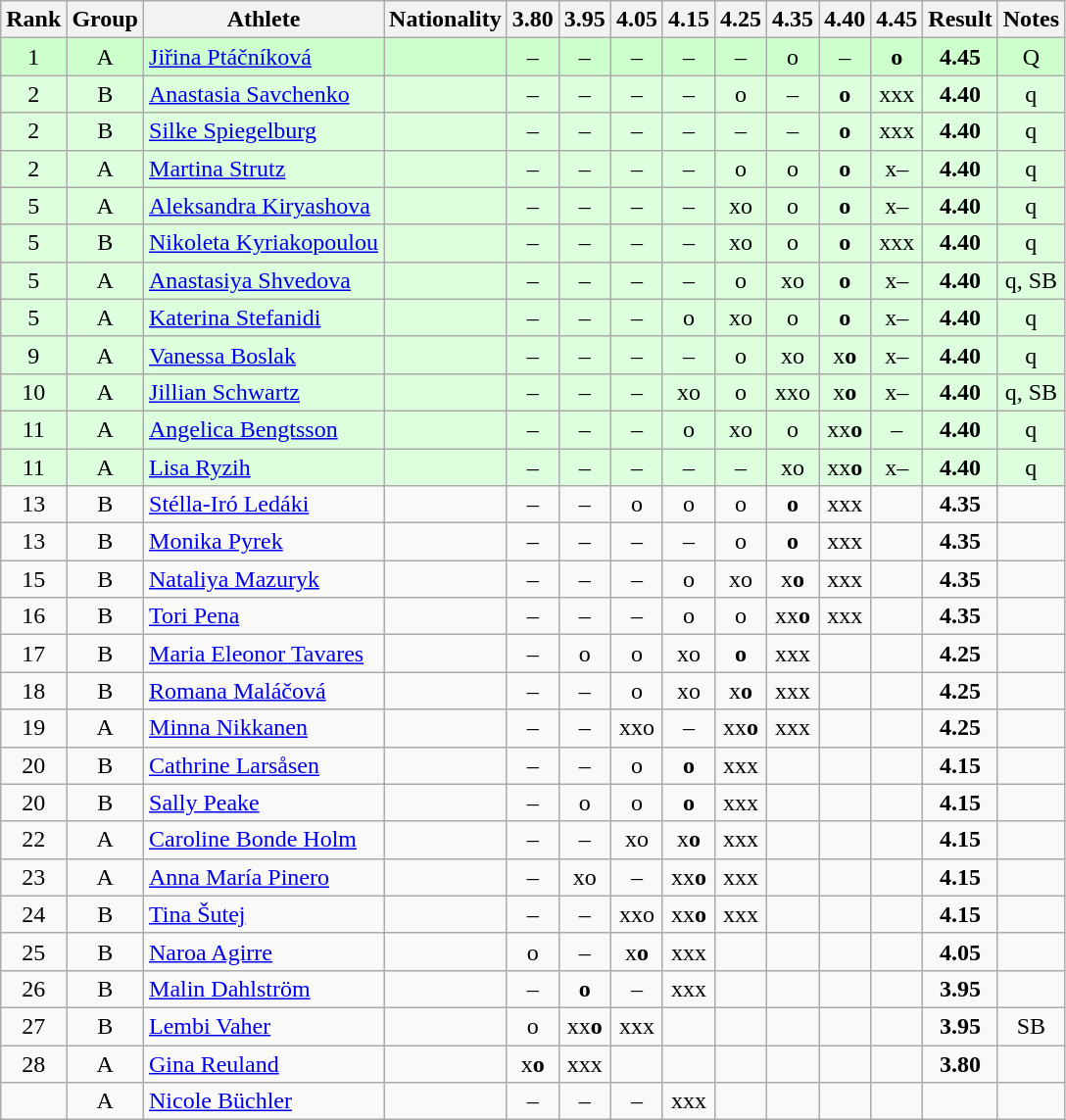<table class="wikitable sortable" style="text-align:center">
<tr>
<th>Rank</th>
<th>Group</th>
<th>Athlete</th>
<th>Nationality</th>
<th>3.80</th>
<th>3.95</th>
<th>4.05</th>
<th>4.15</th>
<th>4.25</th>
<th>4.35</th>
<th>4.40</th>
<th>4.45</th>
<th>Result</th>
<th>Notes</th>
</tr>
<tr bgcolor=ccffcc>
<td>1</td>
<td>A</td>
<td align="left"><a href='#'>Jiřina Ptáčníková</a></td>
<td align=left></td>
<td>–</td>
<td>–</td>
<td>–</td>
<td>–</td>
<td>–</td>
<td>o</td>
<td>–</td>
<td><strong>o</strong></td>
<td><strong>4.45</strong></td>
<td>Q</td>
</tr>
<tr bgcolor=ddffdd>
<td>2</td>
<td>B</td>
<td align="left"><a href='#'>Anastasia Savchenko</a></td>
<td align=left></td>
<td>–</td>
<td>–</td>
<td>–</td>
<td>–</td>
<td>o</td>
<td>–</td>
<td><strong>o</strong></td>
<td>xxx</td>
<td><strong>4.40</strong></td>
<td>q</td>
</tr>
<tr bgcolor=ddffdd>
<td>2</td>
<td>B</td>
<td align="left"><a href='#'>Silke Spiegelburg</a></td>
<td align=left></td>
<td>–</td>
<td>–</td>
<td>–</td>
<td>–</td>
<td>–</td>
<td>–</td>
<td><strong>o</strong></td>
<td>xxx</td>
<td><strong>4.40</strong></td>
<td>q</td>
</tr>
<tr bgcolor=ddffdd>
<td>2</td>
<td>A</td>
<td align="left"><a href='#'>Martina Strutz</a></td>
<td align=left></td>
<td>–</td>
<td>–</td>
<td>–</td>
<td>–</td>
<td>o</td>
<td>o</td>
<td><strong>o</strong></td>
<td>x–</td>
<td><strong>4.40</strong></td>
<td>q</td>
</tr>
<tr bgcolor=ddffdd>
<td>5</td>
<td>A</td>
<td align="left"><a href='#'>Aleksandra Kiryashova</a></td>
<td align=left></td>
<td>–</td>
<td>–</td>
<td>–</td>
<td>–</td>
<td>xo</td>
<td>o</td>
<td><strong>o</strong></td>
<td>x–</td>
<td><strong>4.40</strong></td>
<td>q</td>
</tr>
<tr bgcolor=ddffdd>
<td>5</td>
<td>B</td>
<td align="left"><a href='#'>Nikoleta Kyriakopoulou</a></td>
<td align=left></td>
<td>–</td>
<td>–</td>
<td>–</td>
<td>–</td>
<td>xo</td>
<td>o</td>
<td><strong>o</strong></td>
<td>xxx</td>
<td><strong>4.40</strong></td>
<td>q</td>
</tr>
<tr bgcolor=ddffdd>
<td>5</td>
<td>A</td>
<td align="left"><a href='#'>Anastasiya Shvedova</a></td>
<td align=left></td>
<td>–</td>
<td>–</td>
<td>–</td>
<td>–</td>
<td>o</td>
<td>xo</td>
<td><strong>o</strong></td>
<td>x–</td>
<td><strong>4.40</strong></td>
<td>q, SB</td>
</tr>
<tr bgcolor=ddffdd>
<td>5</td>
<td>A</td>
<td align="left"><a href='#'>Katerina Stefanidi</a></td>
<td align=left></td>
<td>–</td>
<td>–</td>
<td>–</td>
<td>o</td>
<td>xo</td>
<td>o</td>
<td><strong>o</strong></td>
<td>x–</td>
<td><strong>4.40</strong></td>
<td>q</td>
</tr>
<tr bgcolor=ddffdd>
<td>9</td>
<td>A</td>
<td align="left"><a href='#'>Vanessa Boslak</a></td>
<td align=left></td>
<td>–</td>
<td>–</td>
<td>–</td>
<td>–</td>
<td>o</td>
<td>xo</td>
<td>x<strong>o</strong></td>
<td>x–</td>
<td><strong>4.40</strong></td>
<td>q</td>
</tr>
<tr bgcolor=ddffdd>
<td>10</td>
<td>A</td>
<td align="left"><a href='#'>Jillian Schwartz</a></td>
<td align=left></td>
<td>–</td>
<td>–</td>
<td>–</td>
<td>xo</td>
<td>o</td>
<td>xxo</td>
<td>x<strong>o</strong></td>
<td>x–</td>
<td><strong>4.40</strong></td>
<td>q, SB</td>
</tr>
<tr bgcolor=ddffdd>
<td>11</td>
<td>A</td>
<td align="left"><a href='#'>Angelica Bengtsson</a></td>
<td align=left></td>
<td>–</td>
<td>–</td>
<td>–</td>
<td>o</td>
<td>xo</td>
<td>o</td>
<td>xx<strong>o</strong></td>
<td>–</td>
<td><strong>4.40</strong></td>
<td>q</td>
</tr>
<tr bgcolor=ddffdd>
<td>11</td>
<td>A</td>
<td align="left"><a href='#'>Lisa Ryzih</a></td>
<td align=left></td>
<td>–</td>
<td>–</td>
<td>–</td>
<td>–</td>
<td>–</td>
<td>xo</td>
<td>xx<strong>o</strong></td>
<td>x–</td>
<td><strong>4.40</strong></td>
<td>q</td>
</tr>
<tr>
<td>13</td>
<td>B</td>
<td align="left"><a href='#'>Stélla-Iró Ledáki</a></td>
<td align=left></td>
<td>–</td>
<td>–</td>
<td>o</td>
<td>o</td>
<td>o</td>
<td><strong>o</strong></td>
<td>xxx</td>
<td></td>
<td><strong>4.35</strong></td>
<td></td>
</tr>
<tr>
<td>13</td>
<td>B</td>
<td align="left"><a href='#'>Monika Pyrek</a></td>
<td align=left></td>
<td>–</td>
<td>–</td>
<td>–</td>
<td>–</td>
<td>o</td>
<td><strong>o</strong></td>
<td>xxx</td>
<td></td>
<td><strong>4.35</strong></td>
<td></td>
</tr>
<tr>
<td>15</td>
<td>B</td>
<td align="left"><a href='#'>Nataliya Mazuryk</a></td>
<td align=left></td>
<td>–</td>
<td>–</td>
<td>–</td>
<td>o</td>
<td>xo</td>
<td>x<strong>o</strong></td>
<td>xxx</td>
<td></td>
<td><strong>4.35</strong></td>
<td></td>
</tr>
<tr>
<td>16</td>
<td>B</td>
<td align="left"><a href='#'>Tori Pena</a></td>
<td align=left></td>
<td>–</td>
<td>–</td>
<td>–</td>
<td>o</td>
<td>o</td>
<td>xx<strong>o</strong></td>
<td>xxx</td>
<td></td>
<td><strong>4.35</strong></td>
<td></td>
</tr>
<tr>
<td>17</td>
<td>B</td>
<td align="left"><a href='#'>Maria Eleonor Tavares</a></td>
<td align=left></td>
<td>–</td>
<td>o</td>
<td>o</td>
<td>xo</td>
<td><strong>o</strong></td>
<td>xxx</td>
<td></td>
<td></td>
<td><strong>4.25</strong></td>
<td></td>
</tr>
<tr>
<td>18</td>
<td>B</td>
<td align="left"><a href='#'>Romana Maláčová</a></td>
<td align=left></td>
<td>–</td>
<td>–</td>
<td>o</td>
<td>xo</td>
<td>x<strong>o</strong></td>
<td>xxx</td>
<td></td>
<td></td>
<td><strong>4.25</strong></td>
<td></td>
</tr>
<tr>
<td>19</td>
<td>A</td>
<td align="left"><a href='#'>Minna Nikkanen</a></td>
<td align=left></td>
<td>–</td>
<td>–</td>
<td>xxo</td>
<td>–</td>
<td>xx<strong>o</strong></td>
<td>xxx</td>
<td></td>
<td></td>
<td><strong>4.25</strong></td>
<td></td>
</tr>
<tr>
<td>20</td>
<td>B</td>
<td align="left"><a href='#'>Cathrine Larsåsen</a></td>
<td align=left></td>
<td>–</td>
<td>–</td>
<td>o</td>
<td><strong>o</strong></td>
<td>xxx</td>
<td></td>
<td></td>
<td></td>
<td><strong>4.15</strong></td>
<td></td>
</tr>
<tr>
<td>20</td>
<td>B</td>
<td align="left"><a href='#'>Sally Peake</a></td>
<td align=left></td>
<td>–</td>
<td>o</td>
<td>o</td>
<td><strong>o</strong></td>
<td>xxx</td>
<td></td>
<td></td>
<td></td>
<td><strong>4.15</strong></td>
<td></td>
</tr>
<tr>
<td>22</td>
<td>A</td>
<td align="left"><a href='#'>Caroline Bonde Holm</a></td>
<td align=left></td>
<td>–</td>
<td>–</td>
<td>xo</td>
<td>x<strong>o</strong></td>
<td>xxx</td>
<td></td>
<td></td>
<td></td>
<td><strong>4.15</strong></td>
<td></td>
</tr>
<tr>
<td>23</td>
<td>A</td>
<td align="left"><a href='#'>Anna María Pinero</a></td>
<td align=left></td>
<td>–</td>
<td>xo</td>
<td>–</td>
<td>xx<strong>o</strong></td>
<td>xxx</td>
<td></td>
<td></td>
<td></td>
<td><strong>4.15</strong></td>
<td></td>
</tr>
<tr>
<td>24</td>
<td>B</td>
<td align="left"><a href='#'>Tina Šutej</a></td>
<td align=left></td>
<td>–</td>
<td>–</td>
<td>xxo</td>
<td>xx<strong>o</strong></td>
<td>xxx</td>
<td></td>
<td></td>
<td></td>
<td><strong>4.15</strong></td>
<td></td>
</tr>
<tr>
<td>25</td>
<td>B</td>
<td align="left"><a href='#'>Naroa Agirre</a></td>
<td align=left></td>
<td>o</td>
<td>–</td>
<td>x<strong>o</strong></td>
<td>xxx</td>
<td></td>
<td></td>
<td></td>
<td></td>
<td><strong>4.05</strong></td>
<td></td>
</tr>
<tr>
<td>26</td>
<td>B</td>
<td align="left"><a href='#'>Malin Dahlström</a></td>
<td align=left></td>
<td>–</td>
<td><strong>o</strong></td>
<td>–</td>
<td>xxx</td>
<td></td>
<td></td>
<td></td>
<td></td>
<td><strong>3.95</strong></td>
<td></td>
</tr>
<tr>
<td>27</td>
<td>B</td>
<td align="left"><a href='#'>Lembi Vaher</a></td>
<td align=left></td>
<td>o</td>
<td>xx<strong>o</strong></td>
<td>xxx</td>
<td></td>
<td></td>
<td></td>
<td></td>
<td></td>
<td><strong>3.95</strong></td>
<td>SB</td>
</tr>
<tr>
<td>28</td>
<td>A</td>
<td align="left"><a href='#'>Gina Reuland</a></td>
<td align=left></td>
<td>x<strong>o</strong></td>
<td>xxx</td>
<td></td>
<td></td>
<td></td>
<td></td>
<td></td>
<td></td>
<td><strong>3.80</strong></td>
<td></td>
</tr>
<tr>
<td></td>
<td>A</td>
<td align="left"><a href='#'>Nicole Büchler</a></td>
<td align=left></td>
<td>–</td>
<td>–</td>
<td>–</td>
<td>xxx</td>
<td></td>
<td></td>
<td></td>
<td></td>
<td><strong></strong></td>
<td></td>
</tr>
</table>
